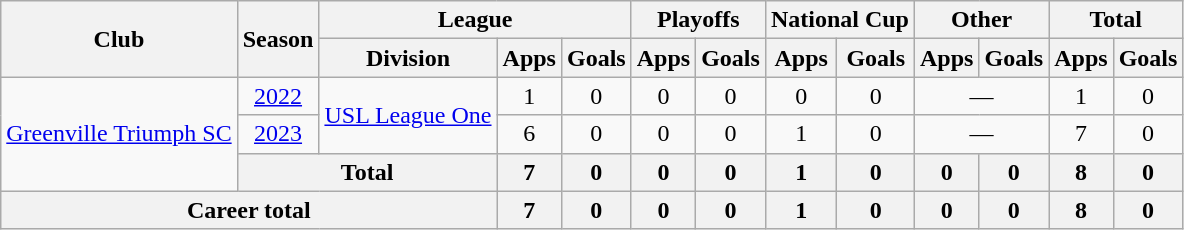<table class="wikitable" style="text-align: center">
<tr>
<th rowspan="2">Club</th>
<th rowspan="2">Season</th>
<th colspan="3">League</th>
<th colspan="2">Playoffs</th>
<th colspan="2">National Cup</th>
<th colspan="2">Other</th>
<th colspan="2">Total</th>
</tr>
<tr>
<th>Division</th>
<th>Apps</th>
<th>Goals</th>
<th>Apps</th>
<th>Goals</th>
<th>Apps</th>
<th>Goals</th>
<th>Apps</th>
<th>Goals</th>
<th>Apps</th>
<th>Goals</th>
</tr>
<tr>
<td rowspan=3><a href='#'>Greenville Triumph SC</a></td>
<td><a href='#'>2022</a></td>
<td rowspan=2><a href='#'>USL League One</a></td>
<td>1</td>
<td>0</td>
<td>0</td>
<td>0</td>
<td>0</td>
<td>0</td>
<td colspan="2">—</td>
<td>1</td>
<td>0</td>
</tr>
<tr>
<td><a href='#'>2023</a></td>
<td>6</td>
<td>0</td>
<td>0</td>
<td>0</td>
<td>1</td>
<td>0</td>
<td colspan="2">—</td>
<td>7</td>
<td>0</td>
</tr>
<tr>
<th colspan="2">Total</th>
<th>7</th>
<th>0</th>
<th>0</th>
<th>0</th>
<th>1</th>
<th>0</th>
<th>0</th>
<th>0</th>
<th>8</th>
<th>0</th>
</tr>
<tr>
<th colspan="3">Career total</th>
<th>7</th>
<th>0</th>
<th>0</th>
<th>0</th>
<th>1</th>
<th>0</th>
<th>0</th>
<th>0</th>
<th>8</th>
<th>0</th>
</tr>
</table>
